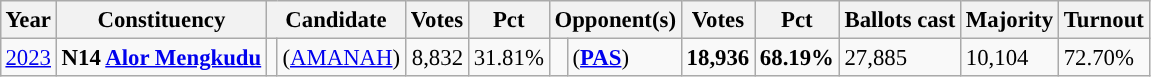<table class="wikitable" style="margin:0.5em ; font-size:95%">
<tr>
<th>Year</th>
<th>Constituency</th>
<th colspan=2>Candidate</th>
<th>Votes</th>
<th>Pct</th>
<th colspan=2>Opponent(s)</th>
<th>Votes</th>
<th>Pct</th>
<th>Ballots cast</th>
<th>Majority</th>
<th>Turnout</th>
</tr>
<tr>
<td><a href='#'>2023</a></td>
<td><strong>N14 <a href='#'>Alor Mengkudu</a></strong></td>
<td></td>
<td> (<a href='#'>AMANAH</a>)</td>
<td style="text-align:right">8,832</td>
<td>31.81%</td>
<td style="background:"></td>
<td><strong></strong> (<a href='#'><strong>PAS</strong></a>)</td>
<td style="text-align:right"><strong>18,936</strong></td>
<td><strong>68.19%</strong></td>
<td>27,885</td>
<td>10,104</td>
<td>72.70%</td>
</tr>
</table>
